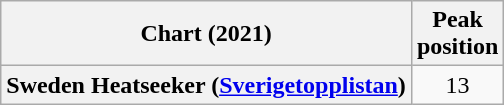<table class="wikitable plainrowheaders" style="text-align:center">
<tr>
<th scope="col">Chart (2021)</th>
<th scope="col">Peak<br>position</th>
</tr>
<tr>
<th scope="row">Sweden Heatseeker (<a href='#'>Sverigetopplistan</a>)</th>
<td>13</td>
</tr>
</table>
